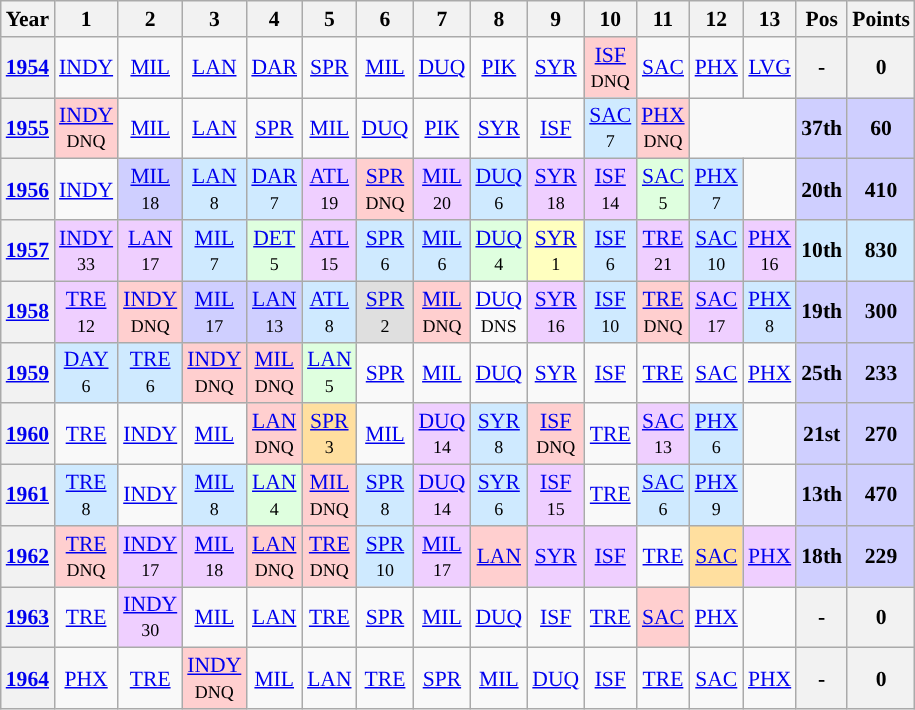<table class="wikitable" style="text-align:center; font-size:90%">
<tr>
<th>Year</th>
<th>1</th>
<th>2</th>
<th>3</th>
<th>4</th>
<th>5</th>
<th>6</th>
<th>7</th>
<th>8</th>
<th>9</th>
<th>10</th>
<th>11</th>
<th>12</th>
<th>13</th>
<th>Pos</th>
<th>Points</th>
</tr>
<tr>
<th rowspan=1><a href='#'>1954</a></th>
<td><a href='#'>INDY</a><br><small> </small></td>
<td><a href='#'>MIL</a><br><small> </small></td>
<td><a href='#'>LAN</a></td>
<td><a href='#'>DAR</a><br><small> </small></td>
<td><a href='#'>SPR</a><br><small> </small></td>
<td><a href='#'>MIL</a><br><small> </small></td>
<td><a href='#'>DUQ</a><br><small> </small></td>
<td><a href='#'>PIK</a><br><small> </small></td>
<td><a href='#'>SYR</a><br><small> </small></td>
<td style="background:#FFCFCF;"><a href='#'>ISF</a><br><small>DNQ</small></td>
<td><a href='#'>SAC</a><br><small> </small></td>
<td><a href='#'>PHX</a><br><small> </small></td>
<td><a href='#'>LVG</a><br><small> </small></td>
<th>-</th>
<th>0</th>
</tr>
<tr>
<th rowspan=1><a href='#'>1955</a></th>
<td style="background:#FFCFCF;"><a href='#'>INDY</a><br><small>DNQ</small></td>
<td><a href='#'>MIL</a></td>
<td><a href='#'>LAN</a></td>
<td><a href='#'>SPR</a></td>
<td><a href='#'>MIL</a><br><small> </small></td>
<td><a href='#'>DUQ</a><br><small> </small></td>
<td><a href='#'>PIK</a><br><small> </small></td>
<td><a href='#'>SYR</a></td>
<td><a href='#'>ISF</a></td>
<td style="background:#CFEAFF;"><a href='#'>SAC</a><br><small>7</small></td>
<td style="background:#FFCFCF;"><a href='#'>PHX</a><br><small>DNQ</small></td>
<td colspan=2></td>
<th style="background:#CFCFFF;">37th</th>
<th style="background:#CFCFFF;">60</th>
</tr>
<tr>
<th rowspan=1><a href='#'>1956</a></th>
<td><a href='#'>INDY</a><br><small> </small></td>
<td style="background:#CFCFFF;"><a href='#'>MIL</a><br><small>18</small></td>
<td style="background:#CFEAFF;"><a href='#'>LAN</a><br><small>8</small></td>
<td style="background:#CFEAFF;"><a href='#'>DAR</a><br><small>7</small></td>
<td style="background:#EFCFFF;"><a href='#'>ATL</a><br><small>19</small></td>
<td style="background:#FFCFCF;"><a href='#'>SPR</a><br><small>DNQ</small></td>
<td style="background:#EFCFFF;"><a href='#'>MIL</a><br><small>20</small></td>
<td style="background:#CFEAFF;"><a href='#'>DUQ</a><br><small>6</small></td>
<td style="background:#EFCFFF;"><a href='#'>SYR</a><br><small>18</small></td>
<td style="background:#EFCFFF;"><a href='#'>ISF</a><br><small>14</small></td>
<td style="background:#DFFFDF;"><a href='#'>SAC</a><br><small>5</small></td>
<td style="background:#CFEAFF;"><a href='#'>PHX</a><br><small>7</small></td>
<td colspan=1></td>
<th style="background:#CFCFFF;">20th</th>
<th style="background:#CFCFFF;">410</th>
</tr>
<tr>
<th rowspan=1><a href='#'>1957</a></th>
<td style="background:#EFCFFF;"><a href='#'>INDY</a><br><small>33</small></td>
<td style="background:#EFCFFF;"><a href='#'>LAN</a><br><small>17</small></td>
<td style="background:#CFEAFF;"><a href='#'>MIL</a><br><small>7</small></td>
<td style="background:#DFFFDF;"><a href='#'>DET</a><br><small>5</small></td>
<td style="background:#EFCFFF;"><a href='#'>ATL</a><br><small>15</small></td>
<td style="background:#CFEAFF;"><a href='#'>SPR</a><br><small>6</small></td>
<td style="background:#CFEAFF;"><a href='#'>MIL</a><br><small>6</small></td>
<td style="background:#DFFFDF;"><a href='#'>DUQ</a><br><small>4</small></td>
<td style="background:#FFFFBF;"><a href='#'>SYR</a><br><small>1</small></td>
<td style="background:#CFEAFF;"><a href='#'>ISF</a><br><small>6</small></td>
<td style="background:#EFCFFF;"><a href='#'>TRE</a><br><small>21</small></td>
<td style="background:#CFEAFF;"><a href='#'>SAC</a><br><small>10</small></td>
<td style="background:#EFCFFF;"><a href='#'>PHX</a><br><small>16</small></td>
<th style="background:#CFEAFF;">10th</th>
<th style="background:#CFEAFF;">830</th>
</tr>
<tr>
<th rowspan=1><a href='#'>1958</a></th>
<td style="background:#EFCFFF;"><a href='#'>TRE</a><br><small>12</small></td>
<td style="background:#FFCFCF;"><a href='#'>INDY</a><br><small>DNQ</small></td>
<td style="background:#CFCFFF;"><a href='#'>MIL</a><br><small>17</small></td>
<td style="background:#CFCFFF;"><a href='#'>LAN</a><br><small>13</small></td>
<td style="background:#CFEAFF;"><a href='#'>ATL</a><br><small>8</small></td>
<td style="background:#DFDFDF;"><a href='#'>SPR</a><br><small>2</small></td>
<td style="background:#FFCFCF;"><a href='#'>MIL</a><br><small>DNQ</small></td>
<td><a href='#'>DUQ</a><br><small>DNS</small></td>
<td style="background:#EFCFFF;"><a href='#'>SYR</a><br><small>16</small></td>
<td style="background:#CFEAFF;"><a href='#'>ISF</a><br><small>10</small></td>
<td style="background:#FFCFCF;"><a href='#'>TRE</a><br><small>DNQ</small></td>
<td style="background:#EFCFFF;"><a href='#'>SAC</a><br><small>17</small></td>
<td style="background:#CFEAFF;"><a href='#'>PHX</a><br><small>8</small></td>
<th style="background:#CFCFFF;">19th</th>
<th style="background:#CFCFFF;">300</th>
</tr>
<tr>
<th rowspan=1><a href='#'>1959</a></th>
<td style="background:#cfeaff;"><a href='#'>DAY</a><br><small>6</small></td>
<td style="background:#cfeaff;"><a href='#'>TRE</a><br><small>6</small></td>
<td style="background:#ffcfcf;"><a href='#'>INDY</a><br><small>DNQ</small></td>
<td style="background:#ffcfcf;"><a href='#'>MIL</a><br><small>DNQ</small></td>
<td style="background:#dfffdf;"><a href='#'>LAN</a><br><small>5</small></td>
<td><a href='#'>SPR</a><br><small> </small></td>
<td><a href='#'>MIL</a><br><small> </small></td>
<td><a href='#'>DUQ</a><br><small> </small></td>
<td><a href='#'>SYR</a><br><small> </small></td>
<td><a href='#'>ISF</a><br><small> </small></td>
<td><a href='#'>TRE</a><br><small> </small></td>
<td><a href='#'>SAC</a><br><small> </small></td>
<td><a href='#'>PHX</a><br><small> </small></td>
<th style="background:#CFCFFF;">25th</th>
<th style="background:#CFCFFF;">233</th>
</tr>
<tr>
<th><a href='#'>1960</a></th>
<td><a href='#'>TRE</a></td>
<td><a href='#'>INDY</a></td>
<td><a href='#'>MIL</a><br><small> </small></td>
<td style="background:#FFCFCF;"><a href='#'>LAN</a><br><small>DNQ</small></td>
<td style="background:#FFDF9F;"><a href='#'>SPR</a><br><small>3</small></td>
<td><a href='#'>MIL</a><br><small> </small></td>
<td style="background:#EFCFFF;"><a href='#'>DUQ</a><br><small>14</small></td>
<td style="background:#CFEAFF;"><a href='#'>SYR</a><br><small>8</small></td>
<td style="background:#FFCFCF;"><a href='#'>ISF</a><br><small>DNQ</small></td>
<td><a href='#'>TRE</a><br><small> </small></td>
<td style="background:#EFCFFF;"><a href='#'>SAC</a><br><small>13</small></td>
<td style="background:#CFEAFF;"><a href='#'>PHX</a><br><small>6</small></td>
<td colspan=1></td>
<th style="background:#CFCFFF;">21st</th>
<th style="background:#CFCFFF;">270</th>
</tr>
<tr>
<th><a href='#'>1961</a></th>
<td style="background:#CFEAFF;"><a href='#'>TRE</a><br><small>8</small></td>
<td><a href='#'>INDY</a><br><small> </small></td>
<td style="background:#CFEAFF;"><a href='#'>MIL</a><br><small>8</small></td>
<td style="background:#DFFFDF;"><a href='#'>LAN</a><br><small>4</small></td>
<td style="background:#FFCFCF;"><a href='#'>MIL</a><br><small>DNQ</small></td>
<td style="background:#CFEAFF;"><a href='#'>SPR</a><br><small>8</small></td>
<td style="background:#EFCFFF;"><a href='#'>DUQ</a><br><small>14</small></td>
<td style="background:#CFEAFF;"><a href='#'>SYR</a><br><small>6</small></td>
<td style="background:#EFCFFF;"><a href='#'>ISF</a><br><small>15</small></td>
<td><a href='#'>TRE</a><br><small> </small></td>
<td style="background:#CFEAFF;"><a href='#'>SAC</a><br><small>6</small></td>
<td style="background:#CFEAFF;"><a href='#'>PHX</a><br><small>9</small></td>
<td colspan=1></td>
<th style="background:#CFCFFF;">13th</th>
<th style="background:#CFCFFF;">470</th>
</tr>
<tr>
<th><a href='#'>1962</a></th>
<td style="background:#FFCFCF;"><a href='#'>TRE</a><br><small>DNQ</small></td>
<td style="background:#EFCFFF;"><a href='#'>INDY</a><br><small>17</small></td>
<td style="background:#EFCFFF;"><a href='#'>MIL</a><br><small>18</small></td>
<td style="background:#FFCFCF;"><a href='#'>LAN</a><br><small>DNQ</small></td>
<td style="background:#FFCFCF;"><a href='#'>TRE</a><br><small>DNQ</small></td>
<td style="background:#CFEAFF;"><a href='#'>SPR</a><br><small>10</small></td>
<td style="background:#EFCFFF;"><a href='#'>MIL</a><br><small>17</small></td>
<td style="background:#FFCFCF;"><a href='#'>LAN</a><br></td>
<td style="background:#EFCFFF;"><a href='#'>SYR</a><br></td>
<td style="background:#EFCFFF;"><a href='#'>ISF</a><br></td>
<td><a href='#'>TRE</a><br></td>
<td style="background:#FFDF9F;"><a href='#'>SAC</a><br></td>
<td style="background:#EFCFFF;"><a href='#'>PHX</a><br></td>
<th style="background:#CFCFFF;">18th</th>
<th style="background:#CFCFFF;">229</th>
</tr>
<tr>
<th><a href='#'>1963</a></th>
<td><a href='#'>TRE</a></td>
<td style="background:#EFCFFF;"><a href='#'>INDY</a><br><small>30</small></td>
<td><a href='#'>MIL</a><br><small> </small></td>
<td><a href='#'>LAN</a></td>
<td><a href='#'>TRE</a></td>
<td><a href='#'>SPR</a></td>
<td><a href='#'>MIL</a></td>
<td><a href='#'>DUQ</a></td>
<td><a href='#'>ISF</a></td>
<td><a href='#'>TRE</a></td>
<td style="background:#FFCFCF;"><a href='#'>SAC</a><br></td>
<td><a href='#'>PHX</a></td>
<td colspan=1></td>
<th>-</th>
<th>0</th>
</tr>
<tr>
<th><a href='#'>1964</a></th>
<td><a href='#'>PHX</a><br><small> </small></td>
<td><a href='#'>TRE</a><br></td>
<td style="background:#FFCFCF;"><a href='#'>INDY</a><br><small>DNQ</small></td>
<td><a href='#'>MIL</a><br><small> </small></td>
<td><a href='#'>LAN</a></td>
<td><a href='#'>TRE</a><br></td>
<td><a href='#'>SPR</a></td>
<td><a href='#'>MIL</a><br></td>
<td><a href='#'>DUQ</a></td>
<td><a href='#'>ISF</a></td>
<td><a href='#'>TRE</a></td>
<td><a href='#'>SAC</a></td>
<td><a href='#'>PHX</a></td>
<th>-</th>
<th>0</th>
</tr>
</table>
